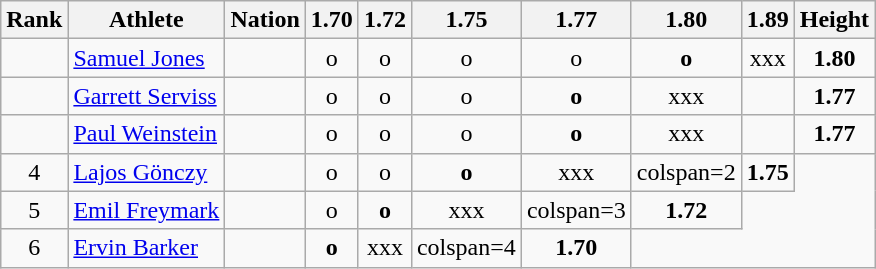<table class="wikitable sortable" style="text-align:center">
<tr>
<th>Rank</th>
<th>Athlete</th>
<th>Nation</th>
<th>1.70</th>
<th>1.72</th>
<th>1.75</th>
<th>1.77</th>
<th>1.80</th>
<th>1.89</th>
<th>Height</th>
</tr>
<tr>
<td></td>
<td align=left><a href='#'>Samuel Jones</a></td>
<td align=left></td>
<td>o</td>
<td>o</td>
<td>o</td>
<td>o</td>
<td><strong>o</strong></td>
<td>xxx</td>
<td><strong>1.80</strong></td>
</tr>
<tr>
<td></td>
<td align=left><a href='#'>Garrett Serviss</a></td>
<td align=left></td>
<td>o</td>
<td>o</td>
<td>o</td>
<td><strong>o</strong></td>
<td>xxx</td>
<td></td>
<td><strong>1.77</strong></td>
</tr>
<tr>
<td></td>
<td align=left><a href='#'>Paul Weinstein</a></td>
<td align=left></td>
<td>o</td>
<td>o</td>
<td>o</td>
<td><strong>o</strong></td>
<td>xxx</td>
<td></td>
<td><strong>1.77</strong></td>
</tr>
<tr>
<td>4</td>
<td align=left><a href='#'>Lajos Gönczy</a></td>
<td align=left></td>
<td>o</td>
<td>o</td>
<td><strong>o</strong></td>
<td>xxx</td>
<td>colspan=2 </td>
<td><strong>1.75</strong></td>
</tr>
<tr>
<td>5</td>
<td align=left><a href='#'>Emil Freymark</a></td>
<td align=left></td>
<td>o</td>
<td><strong>o</strong></td>
<td>xxx</td>
<td>colspan=3 </td>
<td><strong>1.72</strong></td>
</tr>
<tr>
<td>6</td>
<td align=left><a href='#'>Ervin Barker</a></td>
<td align=left></td>
<td><strong>o</strong></td>
<td>xxx</td>
<td>colspan=4 </td>
<td><strong>1.70</strong></td>
</tr>
</table>
